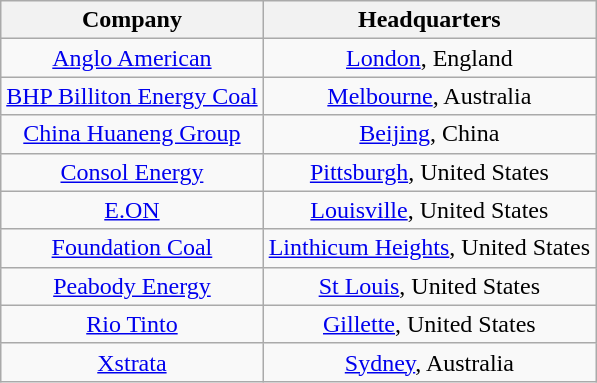<table class="wikitable" style="text-align:center">
<tr>
<th>Company</th>
<th>Headquarters</th>
</tr>
<tr>
<td><a href='#'>Anglo American</a></td>
<td><a href='#'>London</a>, England</td>
</tr>
<tr>
<td><a href='#'>BHP Billiton Energy Coal</a></td>
<td><a href='#'>Melbourne</a>, Australia</td>
</tr>
<tr>
<td><a href='#'>China Huaneng Group</a></td>
<td><a href='#'>Beijing</a>, China</td>
</tr>
<tr>
<td><a href='#'>Consol Energy</a></td>
<td><a href='#'>Pittsburgh</a>, United States</td>
</tr>
<tr>
<td><a href='#'>E.ON</a></td>
<td><a href='#'>Louisville</a>, United States</td>
</tr>
<tr>
<td><a href='#'>Foundation Coal</a></td>
<td><a href='#'>Linthicum Heights</a>, United States</td>
</tr>
<tr>
<td><a href='#'>Peabody Energy</a></td>
<td><a href='#'>St Louis</a>, United States</td>
</tr>
<tr>
<td><a href='#'>Rio Tinto</a></td>
<td><a href='#'>Gillette</a>, United States</td>
</tr>
<tr>
<td><a href='#'>Xstrata</a></td>
<td><a href='#'>Sydney</a>, Australia</td>
</tr>
</table>
